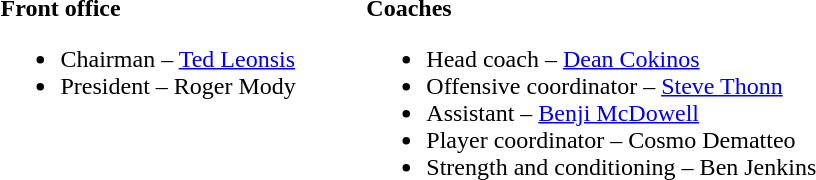<table class="toccolours" style="text-align: left;">
<tr>
<td colspan=7 align="right"></td>
</tr>
<tr>
<td valign="top"></td>
<td valign="top"><strong>Front office</strong><br><ul><li>Chairman – <a href='#'>Ted Leonsis</a></li><li>President – Roger Mody</li></ul></td>
<td width="35"> </td>
<td valign="top"></td>
<td valign="top"><strong>Coaches</strong><br><ul><li>Head coach – <a href='#'>Dean Cokinos</a></li><li>Offensive coordinator – <a href='#'>Steve Thonn</a></li><li>Assistant – <a href='#'>Benji McDowell</a></li><li>Player coordinator – Cosmo Dematteo</li><li>Strength and conditioning – Ben Jenkins</li></ul></td>
</tr>
</table>
